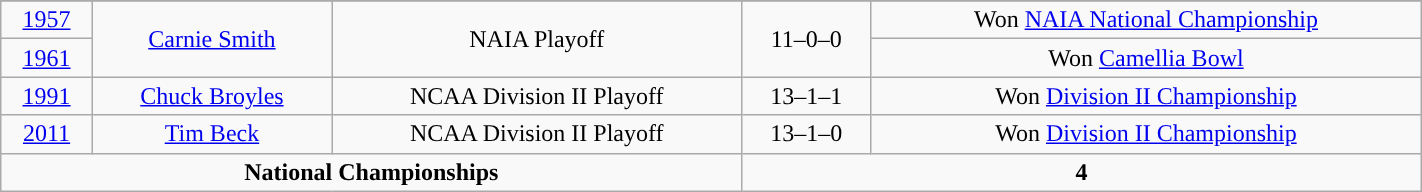<table class="wikitable" style="width:75%;">
<tr>
</tr>
<tr style="text-align:center;">
<td><a href='#'>1957</a></td>
<td rowspan="2"><a href='#'>Carnie Smith</a></td>
<td rowspan="2">NAIA Playoff</td>
<td rowspan="2">11–0–0</td>
<td>Won <a href='#'>NAIA National Championship</a></td>
</tr>
<tr align="center">
<td><a href='#'>1961</a></td>
<td>Won <a href='#'>Camellia Bowl</a></td>
</tr>
<tr align="center">
<td><a href='#'>1991</a></td>
<td><a href='#'>Chuck Broyles</a></td>
<td>NCAA Division II Playoff</td>
<td>13–1–1</td>
<td>Won <a href='#'>Division II Championship</a></td>
</tr>
<tr align="center">
<td><a href='#'>2011</a></td>
<td><a href='#'>Tim Beck</a></td>
<td>NCAA Division II Playoff</td>
<td>13–1–0</td>
<td>Won <a href='#'>Division II Championship</a></td>
</tr>
<tr align="center">
<td colspan=3><strong>National Championships</strong></td>
<td colspan=3><strong>4</strong></td>
</tr>
</table>
